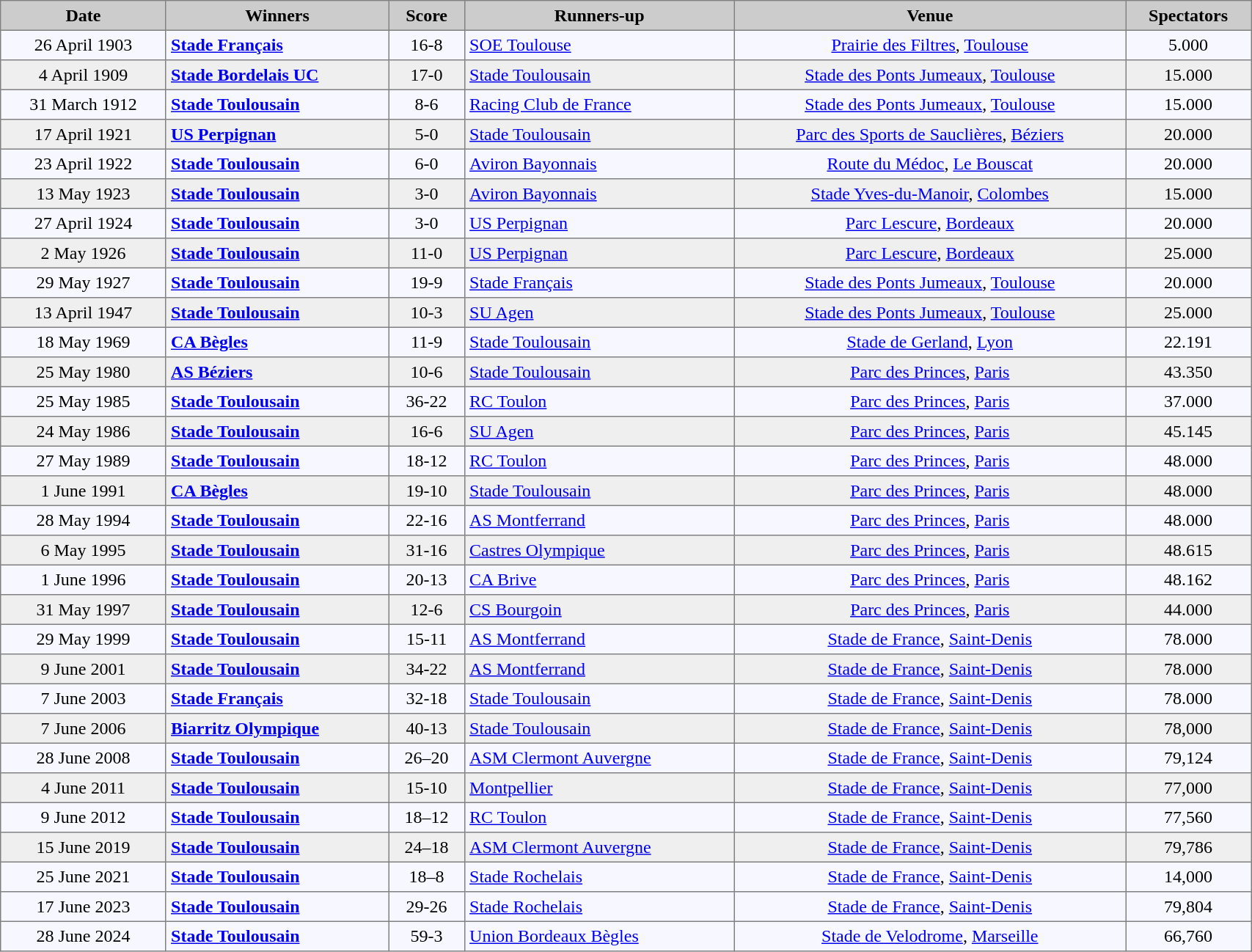<table bgcolor="#f7f8ff" cellpadding="4" width="90%" cellspacing="0" border="1" style="font-size: 100%; border: grey solid 1px; border-collapse: collapse;">
<tr bgcolor="#CCCCCC">
<td align=center><strong>Date</strong></td>
<td align=center><strong>Winners</strong></td>
<td align=center><strong>Score</strong></td>
<td align=center><strong>Runners-up</strong></td>
<td align=center><strong>Venue</strong></td>
<td align=center><strong>Spectators</strong></td>
</tr>
<tr>
<td align=center>26 April 1903</td>
<td><strong><a href='#'>Stade Français</a></strong></td>
<td align=center>16-8</td>
<td><a href='#'>SOE Toulouse</a></td>
<td align=center><a href='#'>Prairie des Filtres</a>, <a href='#'>Toulouse</a></td>
<td align=center>5.000</td>
</tr>
<tr bgcolor="#efefef">
<td align=center>4 April 1909</td>
<td><strong><a href='#'>Stade Bordelais UC</a></strong></td>
<td align=center>17-0</td>
<td><a href='#'>Stade Toulousain</a></td>
<td align=center><a href='#'>Stade des Ponts Jumeaux</a>, <a href='#'>Toulouse</a></td>
<td align=center>15.000</td>
</tr>
<tr>
<td align=center>31 March 1912</td>
<td><strong><a href='#'>Stade Toulousain</a></strong></td>
<td align=center>8-6</td>
<td><a href='#'>Racing Club de France</a></td>
<td align=center><a href='#'>Stade des Ponts Jumeaux</a>, <a href='#'>Toulouse</a></td>
<td align=center>15.000</td>
</tr>
<tr bgcolor="#efefef">
<td align=center>17 April 1921</td>
<td><strong><a href='#'>US Perpignan</a></strong></td>
<td align=center>5-0</td>
<td><a href='#'>Stade Toulousain</a></td>
<td align=center><a href='#'>Parc des Sports de Sauclières</a>, <a href='#'>Béziers</a></td>
<td align=center>20.000</td>
</tr>
<tr>
<td align=center>23 April 1922</td>
<td><strong><a href='#'>Stade Toulousain</a></strong></td>
<td align=center>6-0</td>
<td><a href='#'>Aviron Bayonnais</a></td>
<td align=center><a href='#'>Route du Médoc</a>, <a href='#'>Le Bouscat</a></td>
<td align=center>20.000</td>
</tr>
<tr bgcolor="#efefef">
<td align=center>13 May 1923</td>
<td><strong><a href='#'>Stade Toulousain</a></strong></td>
<td align=center>3-0</td>
<td><a href='#'>Aviron Bayonnais</a></td>
<td align=center><a href='#'>Stade Yves-du-Manoir</a>, <a href='#'>Colombes</a></td>
<td align=center>15.000</td>
</tr>
<tr>
<td align=center>27 April 1924</td>
<td><strong><a href='#'>Stade Toulousain</a></strong></td>
<td align=center>3-0</td>
<td><a href='#'>US Perpignan</a></td>
<td align=center><a href='#'>Parc Lescure</a>, <a href='#'>Bordeaux</a></td>
<td align=center>20.000</td>
</tr>
<tr bgcolor="#efefef">
<td align=center>2 May 1926</td>
<td><strong><a href='#'>Stade Toulousain</a></strong></td>
<td align=center>11-0</td>
<td><a href='#'>US Perpignan</a></td>
<td align=center><a href='#'>Parc Lescure</a>, <a href='#'>Bordeaux</a></td>
<td align=center>25.000</td>
</tr>
<tr>
<td align=center>29 May 1927</td>
<td><strong><a href='#'>Stade Toulousain</a></strong></td>
<td align=center>19-9</td>
<td><a href='#'>Stade Français</a></td>
<td align=center><a href='#'>Stade des Ponts Jumeaux</a>, <a href='#'>Toulouse</a></td>
<td align=center>20.000</td>
</tr>
<tr bgcolor="#efefef">
<td align=center>13 April 1947</td>
<td><strong><a href='#'>Stade Toulousain</a></strong></td>
<td align=center>10-3</td>
<td><a href='#'>SU Agen</a></td>
<td align=center><a href='#'>Stade des Ponts Jumeaux</a>, <a href='#'>Toulouse</a></td>
<td align=center>25.000</td>
</tr>
<tr>
<td align=center>18 May 1969</td>
<td><strong><a href='#'>CA Bègles</a></strong></td>
<td align=center>11-9</td>
<td><a href='#'>Stade Toulousain</a></td>
<td align=center><a href='#'>Stade de Gerland</a>, <a href='#'>Lyon</a></td>
<td align=center>22.191</td>
</tr>
<tr bgcolor="#efefef">
<td align=center>25 May 1980</td>
<td><strong><a href='#'>AS Béziers</a></strong></td>
<td align=center>10-6</td>
<td><a href='#'>Stade Toulousain</a></td>
<td align=center><a href='#'>Parc des Princes</a>, <a href='#'>Paris</a></td>
<td align=center>43.350</td>
</tr>
<tr>
<td align=center>25 May 1985</td>
<td><strong><a href='#'>Stade Toulousain</a></strong></td>
<td align=center>36-22</td>
<td><a href='#'>RC Toulon</a></td>
<td align=center><a href='#'>Parc des Princes</a>, <a href='#'>Paris</a></td>
<td align=center>37.000</td>
</tr>
<tr bgcolor="#efefef">
<td align=center>24 May 1986</td>
<td><strong><a href='#'>Stade Toulousain</a></strong></td>
<td align=center>16-6</td>
<td><a href='#'>SU Agen</a></td>
<td align=center><a href='#'>Parc des Princes</a>, <a href='#'>Paris</a></td>
<td align=center>45.145</td>
</tr>
<tr>
<td align=center>27 May 1989</td>
<td><strong><a href='#'>Stade Toulousain</a></strong></td>
<td align=center>18-12</td>
<td><a href='#'>RC Toulon</a></td>
<td align=center><a href='#'>Parc des Princes</a>, <a href='#'>Paris</a></td>
<td align=center>48.000</td>
</tr>
<tr bgcolor="#efefef">
<td align=center>1 June 1991</td>
<td><strong><a href='#'>CA Bègles</a></strong></td>
<td align=center>19-10</td>
<td><a href='#'>Stade Toulousain</a></td>
<td align=center><a href='#'>Parc des Princes</a>, <a href='#'>Paris</a></td>
<td align=center>48.000</td>
</tr>
<tr>
<td align=center>28 May 1994</td>
<td><strong><a href='#'>Stade Toulousain</a></strong></td>
<td align=center>22-16</td>
<td><a href='#'>AS Montferrand</a></td>
<td align=center><a href='#'>Parc des Princes</a>, <a href='#'>Paris</a></td>
<td align=center>48.000</td>
</tr>
<tr bgcolor="#efefef">
<td align=center>6 May 1995</td>
<td><strong><a href='#'>Stade Toulousain</a></strong></td>
<td align=center>31-16</td>
<td><a href='#'>Castres Olympique</a></td>
<td align=center><a href='#'>Parc des Princes</a>, <a href='#'>Paris</a></td>
<td align=center>48.615</td>
</tr>
<tr>
<td align=center>1 June 1996</td>
<td><strong><a href='#'>Stade Toulousain</a></strong></td>
<td align=center>20-13</td>
<td><a href='#'>CA Brive</a></td>
<td align=center><a href='#'>Parc des Princes</a>, <a href='#'>Paris</a></td>
<td align=center>48.162</td>
</tr>
<tr bgcolor="#efefef">
<td align=center>31 May 1997</td>
<td><strong><a href='#'>Stade Toulousain</a></strong></td>
<td align=center>12-6</td>
<td><a href='#'>CS Bourgoin</a></td>
<td align=center><a href='#'>Parc des Princes</a>, <a href='#'>Paris</a></td>
<td align=center>44.000</td>
</tr>
<tr>
<td align=center>29 May 1999</td>
<td><strong><a href='#'>Stade Toulousain</a></strong></td>
<td align=center>15-11</td>
<td><a href='#'>AS Montferrand</a></td>
<td align=center><a href='#'>Stade de France</a>, <a href='#'>Saint-Denis</a></td>
<td align=center>78.000</td>
</tr>
<tr bgcolor="#efefef">
<td align=center>9 June 2001</td>
<td><strong><a href='#'>Stade Toulousain</a></strong></td>
<td align=center>34-22</td>
<td><a href='#'>AS Montferrand</a></td>
<td align=center><a href='#'>Stade de France</a>, <a href='#'>Saint-Denis</a></td>
<td align=center>78.000</td>
</tr>
<tr>
<td align=center>7 June 2003</td>
<td><strong><a href='#'>Stade Français</a></strong></td>
<td align=center>32-18</td>
<td><a href='#'>Stade Toulousain</a></td>
<td align=center><a href='#'>Stade de France</a>, <a href='#'>Saint-Denis</a></td>
<td align=center>78.000</td>
</tr>
<tr bgcolor="#efefef">
<td align=center>7 June 2006</td>
<td><strong><a href='#'>Biarritz Olympique</a></strong></td>
<td align=center>40-13</td>
<td><a href='#'>Stade Toulousain</a></td>
<td align=center><a href='#'>Stade de France</a>, <a href='#'>Saint-Denis</a></td>
<td align=center>78,000</td>
</tr>
<tr>
<td align=center>28 June 2008</td>
<td><strong><a href='#'>Stade Toulousain</a></strong></td>
<td align=center>26–20</td>
<td><a href='#'>ASM Clermont Auvergne</a></td>
<td align=center><a href='#'>Stade de France</a>, <a href='#'>Saint-Denis</a></td>
<td align=center>79,124</td>
</tr>
<tr bgcolor="#efefef">
<td align=center>4 June 2011</td>
<td><strong><a href='#'>Stade Toulousain</a></strong></td>
<td align=center>15-10</td>
<td><a href='#'>Montpellier</a></td>
<td align=center><a href='#'>Stade de France</a>, <a href='#'>Saint-Denis</a></td>
<td align=center>77,000</td>
</tr>
<tr>
<td align=center>9 June 2012</td>
<td><strong><a href='#'>Stade Toulousain</a></strong></td>
<td align=center>18–12</td>
<td><a href='#'>RC Toulon</a></td>
<td align=center><a href='#'>Stade de France</a>, <a href='#'>Saint-Denis</a></td>
<td align=center>77,560</td>
</tr>
<tr bgcolor="#efefef">
<td align=center>15 June 2019</td>
<td><strong><a href='#'>Stade Toulousain</a></strong></td>
<td align=center>24–18</td>
<td><a href='#'>ASM Clermont Auvergne</a></td>
<td align=center><a href='#'>Stade de France</a>, <a href='#'>Saint-Denis</a></td>
<td align=center>79,786</td>
</tr>
<tr>
<td align=center>25 June 2021</td>
<td><strong><a href='#'>Stade Toulousain</a></strong></td>
<td align=center>18–8</td>
<td><a href='#'>Stade Rochelais</a></td>
<td align=center><a href='#'>Stade de France</a>, <a href='#'>Saint-Denis</a></td>
<td align=center>14,000</td>
</tr>
<tr>
<td align=center>17 June 2023</td>
<td><strong><a href='#'>Stade Toulousain</a></strong></td>
<td align=center>29-26</td>
<td><a href='#'>Stade Rochelais</a></td>
<td align=center><a href='#'>Stade de France</a>, <a href='#'>Saint-Denis</a></td>
<td align=center>79,804</td>
</tr>
<tr>
<td align=center>28 June 2024</td>
<td><strong><a href='#'>Stade Toulousain</a></strong></td>
<td align=center>59-3</td>
<td><a href='#'>Union Bordeaux Bègles</a></td>
<td align=center><a href='#'>Stade de Velodrome</a>, <a href='#'>Marseille</a></td>
<td align=center>66,760</td>
</tr>
</table>
